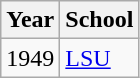<table class="wikitable">
<tr>
<th>Year</th>
<th>School</th>
</tr>
<tr>
<td>1949</td>
<td><a href='#'>LSU</a></td>
</tr>
</table>
